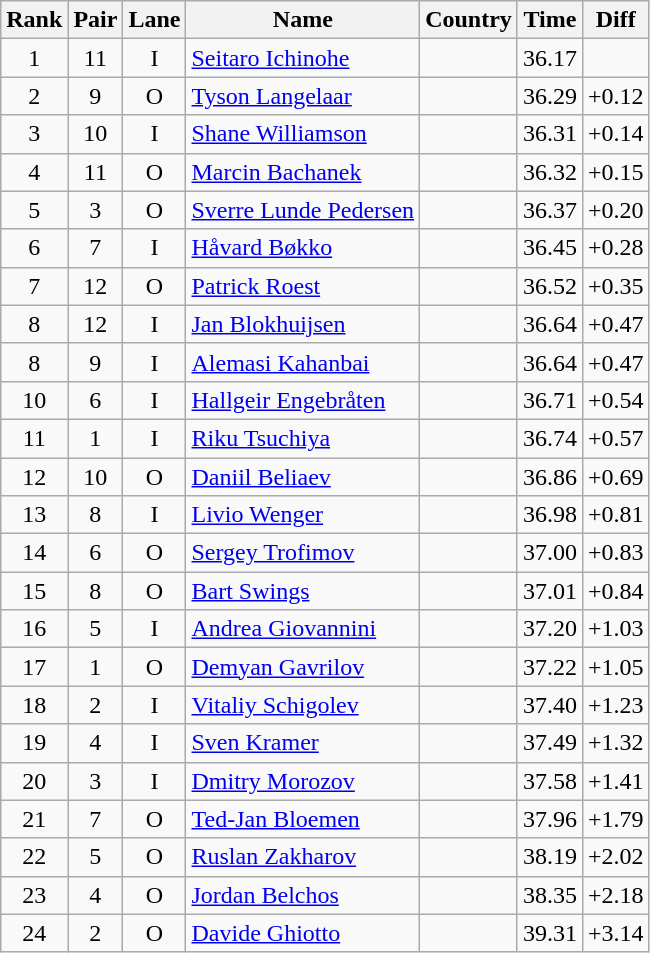<table class="wikitable sortable" style="text-align:center">
<tr>
<th>Rank</th>
<th>Pair</th>
<th>Lane</th>
<th>Name</th>
<th>Country</th>
<th>Time</th>
<th>Diff</th>
</tr>
<tr>
<td>1</td>
<td>11</td>
<td>I</td>
<td align=left><a href='#'>Seitaro Ichinohe</a></td>
<td align=left></td>
<td>36.17</td>
<td></td>
</tr>
<tr>
<td>2</td>
<td>9</td>
<td>O</td>
<td align=left><a href='#'>Tyson Langelaar</a></td>
<td align=left></td>
<td>36.29</td>
<td>+0.12</td>
</tr>
<tr>
<td>3</td>
<td>10</td>
<td>I</td>
<td align=left><a href='#'>Shane Williamson</a></td>
<td align=left></td>
<td>36.31</td>
<td>+0.14</td>
</tr>
<tr>
<td>4</td>
<td>11</td>
<td>O</td>
<td align=left><a href='#'>Marcin Bachanek</a></td>
<td align=left></td>
<td>36.32</td>
<td>+0.15</td>
</tr>
<tr>
<td>5</td>
<td>3</td>
<td>O</td>
<td align=left><a href='#'>Sverre Lunde Pedersen</a></td>
<td align=left></td>
<td>36.37</td>
<td>+0.20</td>
</tr>
<tr>
<td>6</td>
<td>7</td>
<td>I</td>
<td align=left><a href='#'>Håvard Bøkko</a></td>
<td align=left></td>
<td>36.45</td>
<td>+0.28</td>
</tr>
<tr>
<td>7</td>
<td>12</td>
<td>O</td>
<td align=left><a href='#'>Patrick Roest</a></td>
<td align=left></td>
<td>36.52</td>
<td>+0.35</td>
</tr>
<tr>
<td>8</td>
<td>12</td>
<td>I</td>
<td align=left><a href='#'>Jan Blokhuijsen</a></td>
<td align=left></td>
<td>36.64</td>
<td>+0.47</td>
</tr>
<tr>
<td>8</td>
<td>9</td>
<td>I</td>
<td align=left><a href='#'>Alemasi Kahanbai</a></td>
<td align=left></td>
<td>36.64</td>
<td>+0.47</td>
</tr>
<tr>
<td>10</td>
<td>6</td>
<td>I</td>
<td align=left><a href='#'>Hallgeir Engebråten</a></td>
<td align=left></td>
<td>36.71</td>
<td>+0.54</td>
</tr>
<tr>
<td>11</td>
<td>1</td>
<td>I</td>
<td align=left><a href='#'>Riku Tsuchiya</a></td>
<td align=left></td>
<td>36.74</td>
<td>+0.57</td>
</tr>
<tr>
<td>12</td>
<td>10</td>
<td>O</td>
<td align=left><a href='#'>Daniil Beliaev</a></td>
<td align=left></td>
<td>36.86</td>
<td>+0.69</td>
</tr>
<tr>
<td>13</td>
<td>8</td>
<td>I</td>
<td align=left><a href='#'>Livio Wenger</a></td>
<td align=left></td>
<td>36.98</td>
<td>+0.81</td>
</tr>
<tr>
<td>14</td>
<td>6</td>
<td>O</td>
<td align=left><a href='#'>Sergey Trofimov</a></td>
<td align=left></td>
<td>37.00</td>
<td>+0.83</td>
</tr>
<tr>
<td>15</td>
<td>8</td>
<td>O</td>
<td align=left><a href='#'>Bart Swings</a></td>
<td align=left></td>
<td>37.01</td>
<td>+0.84</td>
</tr>
<tr>
<td>16</td>
<td>5</td>
<td>I</td>
<td align=left><a href='#'>Andrea Giovannini</a></td>
<td align=left></td>
<td>37.20</td>
<td>+1.03</td>
</tr>
<tr>
<td>17</td>
<td>1</td>
<td>O</td>
<td align=left><a href='#'>Demyan Gavrilov</a></td>
<td align=left></td>
<td>37.22</td>
<td>+1.05</td>
</tr>
<tr>
<td>18</td>
<td>2</td>
<td>I</td>
<td align=left><a href='#'>Vitaliy Schigolev</a></td>
<td align=left></td>
<td>37.40</td>
<td>+1.23</td>
</tr>
<tr>
<td>19</td>
<td>4</td>
<td>I</td>
<td align=left><a href='#'>Sven Kramer</a></td>
<td align=left></td>
<td>37.49</td>
<td>+1.32</td>
</tr>
<tr>
<td>20</td>
<td>3</td>
<td>I</td>
<td align=left><a href='#'>Dmitry Morozov</a></td>
<td align=left></td>
<td>37.58</td>
<td>+1.41</td>
</tr>
<tr>
<td>21</td>
<td>7</td>
<td>O</td>
<td align=left><a href='#'>Ted-Jan Bloemen</a></td>
<td align=left></td>
<td>37.96</td>
<td>+1.79</td>
</tr>
<tr>
<td>22</td>
<td>5</td>
<td>O</td>
<td align=left><a href='#'>Ruslan Zakharov</a></td>
<td align=left></td>
<td>38.19</td>
<td>+2.02</td>
</tr>
<tr>
<td>23</td>
<td>4</td>
<td>O</td>
<td align=left><a href='#'>Jordan Belchos</a></td>
<td align=left></td>
<td>38.35</td>
<td>+2.18</td>
</tr>
<tr>
<td>24</td>
<td>2</td>
<td>O</td>
<td align=left><a href='#'>Davide Ghiotto</a></td>
<td align=left></td>
<td>39.31</td>
<td>+3.14</td>
</tr>
</table>
